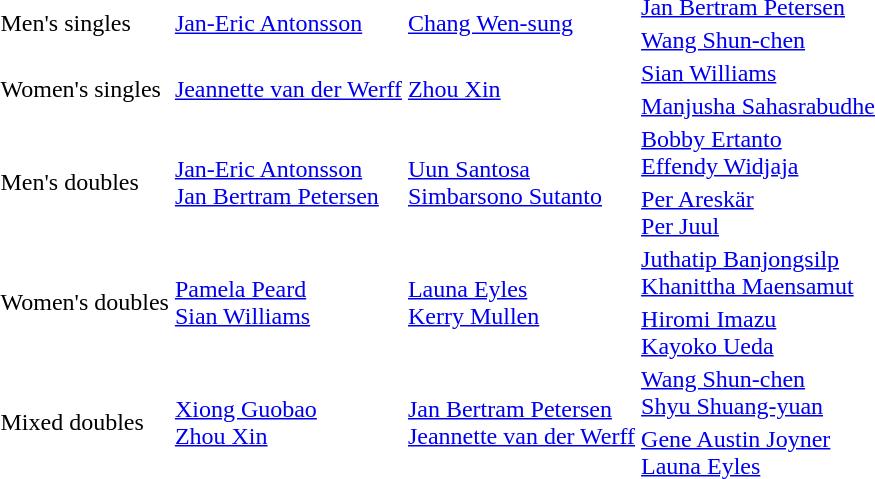<table>
<tr>
<td rowspan="2">Men's singles</td>
<td rowspan="2"> <a href='#'>Jan-Eric Antonsson</a></td>
<td rowspan="2"> <a href='#'>Chang Wen-sung</a></td>
<td> <a href='#'>Jan Bertram Petersen</a></td>
</tr>
<tr>
<td> <a href='#'>Wang Shun-chen</a></td>
</tr>
<tr>
<td rowspan="2">Women's singles</td>
<td rowspan="2"> <a href='#'>Jeannette van der Werff</a></td>
<td rowspan="2"> <a href='#'>Zhou Xin</a></td>
<td> <a href='#'>Sian Williams</a></td>
</tr>
<tr>
<td> <a href='#'>Manjusha Sahasrabudhe</a></td>
</tr>
<tr>
<td rowspan="2">Men's doubles</td>
<td rowspan="2"> <a href='#'>Jan-Eric Antonsson</a><br> <a href='#'>Jan Bertram Petersen</a></td>
<td rowspan="2"> <a href='#'>Uun Santosa</a><br> <a href='#'>Simbarsono Sutanto</a></td>
<td> <a href='#'>Bobby Ertanto</a><br> <a href='#'>Effendy Widjaja</a></td>
</tr>
<tr>
<td> <a href='#'>Per Areskär</a><br> <a href='#'>Per Juul</a></td>
</tr>
<tr>
<td rowspan="2">Women's doubles</td>
<td rowspan="2"> <a href='#'>Pamela Peard</a><br> <a href='#'>Sian Williams</a></td>
<td rowspan="2"> <a href='#'>Launa Eyles</a><br> <a href='#'>Kerry Mullen</a></td>
<td> <a href='#'>Juthatip Banjongsilp</a><br> <a href='#'>Khanittha Maensamut</a></td>
</tr>
<tr>
<td> <a href='#'>Hiromi Imazu</a><br> <a href='#'>Kayoko Ueda</a></td>
</tr>
<tr>
<td rowspan="2">Mixed doubles</td>
<td rowspan="2"> <a href='#'>Xiong Guobao</a><br> <a href='#'>Zhou Xin</a></td>
<td rowspan="2"> <a href='#'>Jan Bertram Petersen</a><br> <a href='#'>Jeannette van der Werff</a></td>
<td> <a href='#'>Wang Shun-chen</a><br> <a href='#'>Shyu Shuang-yuan</a></td>
</tr>
<tr>
<td> <a href='#'>Gene Austin Joyner</a><br> <a href='#'>Launa Eyles</a></td>
</tr>
</table>
